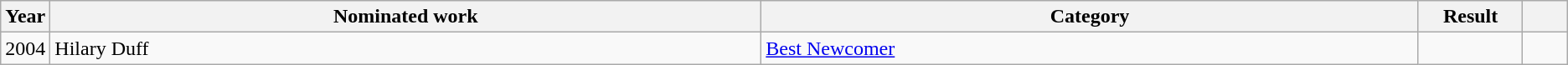<table class="wikitable sortable">
<tr>
<th scope="col" style="width:1em;">Year</th>
<th scope="col" style="width:39em;">Nominated work</th>
<th scope="col" style="width:36em;">Category</th>
<th scope="col" style="width:5em;">Result</th>
<th scope="col" style="width:2em;" class="unsortable"></th>
</tr>
<tr>
<td>2004</td>
<td>Hilary Duff</td>
<td><a href='#'>Best Newcomer</a></td>
<td></td>
<td style="text-align:center;"></td>
</tr>
</table>
